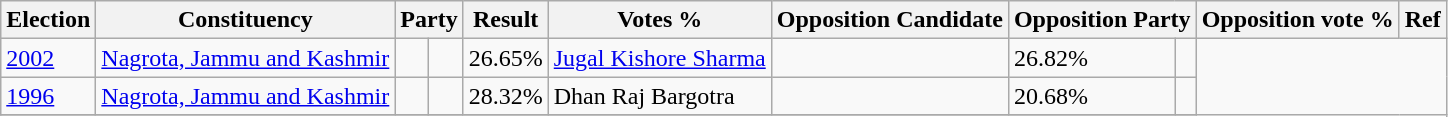<table class="wikitable sortable">
<tr>
<th>Election</th>
<th>Constituency</th>
<th colspan="2">Party</th>
<th>Result</th>
<th>Votes %</th>
<th>Opposition Candidate</th>
<th colspan="2">Opposition Party</th>
<th>Opposition vote %</th>
<th>Ref</th>
</tr>
<tr>
<td><a href='#'>2002</a></td>
<td><a href='#'>Nagrota, Jammu and Kashmir</a></td>
<td></td>
<td></td>
<td>26.65%</td>
<td><a href='#'>Jugal Kishore Sharma</a></td>
<td></td>
<td>26.82%</td>
<td></td>
</tr>
<tr>
<td><a href='#'>1996</a></td>
<td><a href='#'>Nagrota, Jammu and Kashmir</a></td>
<td></td>
<td></td>
<td>28.32%</td>
<td>Dhan Raj Bargotra</td>
<td></td>
<td>20.68%</td>
<td></td>
</tr>
<tr>
</tr>
</table>
